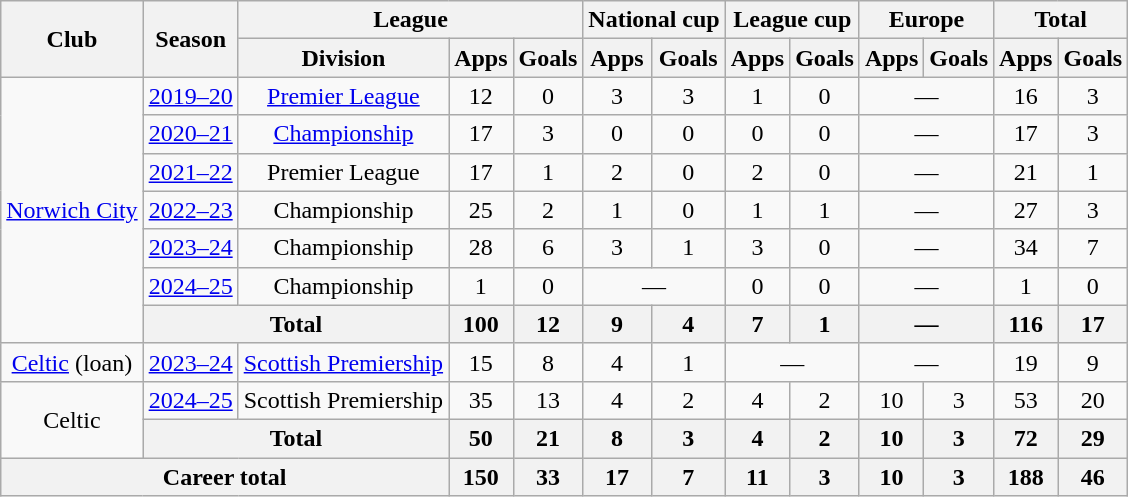<table class="wikitable" style="text-align:center">
<tr>
<th rowspan="2">Club</th>
<th rowspan="2">Season</th>
<th colspan="3">League</th>
<th colspan="2">National cup</th>
<th colspan="2">League cup</th>
<th colspan="2">Europe</th>
<th colspan="2">Total</th>
</tr>
<tr>
<th>Division</th>
<th>Apps</th>
<th>Goals</th>
<th>Apps</th>
<th>Goals</th>
<th>Apps</th>
<th>Goals</th>
<th>Apps</th>
<th>Goals</th>
<th>Apps</th>
<th>Goals</th>
</tr>
<tr>
<td rowspan="7"><a href='#'>Norwich City</a></td>
<td><a href='#'>2019–20</a></td>
<td><a href='#'>Premier League</a></td>
<td>12</td>
<td>0</td>
<td>3</td>
<td>3</td>
<td>1</td>
<td>0</td>
<td colspan="2">—</td>
<td>16</td>
<td>3</td>
</tr>
<tr>
<td><a href='#'>2020–21</a></td>
<td><a href='#'>Championship</a></td>
<td>17</td>
<td>3</td>
<td>0</td>
<td>0</td>
<td>0</td>
<td>0</td>
<td colspan="2">—</td>
<td>17</td>
<td>3</td>
</tr>
<tr>
<td><a href='#'>2021–22</a></td>
<td>Premier League</td>
<td>17</td>
<td>1</td>
<td>2</td>
<td>0</td>
<td>2</td>
<td>0</td>
<td colspan="2">—</td>
<td>21</td>
<td>1</td>
</tr>
<tr>
<td><a href='#'>2022–23</a></td>
<td>Championship</td>
<td>25</td>
<td>2</td>
<td>1</td>
<td>0</td>
<td>1</td>
<td>1</td>
<td colspan="2">—</td>
<td>27</td>
<td>3</td>
</tr>
<tr>
<td><a href='#'>2023–24</a></td>
<td>Championship</td>
<td>28</td>
<td>6</td>
<td>3</td>
<td>1</td>
<td>3</td>
<td>0</td>
<td colspan="2">—</td>
<td>34</td>
<td>7</td>
</tr>
<tr>
<td><a href='#'>2024–25</a></td>
<td>Championship</td>
<td>1</td>
<td>0</td>
<td colspan="2">—</td>
<td>0</td>
<td>0</td>
<td colspan="2">—</td>
<td>1</td>
<td>0</td>
</tr>
<tr>
<th colspan="2">Total</th>
<th>100</th>
<th>12</th>
<th>9</th>
<th>4</th>
<th>7</th>
<th>1</th>
<th colspan="2">—</th>
<th>116</th>
<th>17</th>
</tr>
<tr>
<td><a href='#'>Celtic</a> (loan)</td>
<td><a href='#'>2023–24</a></td>
<td><a href='#'>Scottish Premiership</a></td>
<td>15</td>
<td>8</td>
<td>4</td>
<td>1</td>
<td colspan=2>—</td>
<td colspan=2>—</td>
<td>19</td>
<td>9</td>
</tr>
<tr>
<td rowspan="2">Celtic</td>
<td><a href='#'>2024–25</a></td>
<td>Scottish Premiership</td>
<td>35</td>
<td>13</td>
<td>4</td>
<td>2</td>
<td>4</td>
<td>2</td>
<td>10</td>
<td>3</td>
<td>53</td>
<td>20</td>
</tr>
<tr>
<th colspan="2">Total</th>
<th>50</th>
<th>21</th>
<th>8</th>
<th>3</th>
<th>4</th>
<th>2</th>
<th>10</th>
<th>3</th>
<th>72</th>
<th>29</th>
</tr>
<tr>
<th colspan="3">Career total</th>
<th>150</th>
<th>33</th>
<th>17</th>
<th>7</th>
<th>11</th>
<th>3</th>
<th>10</th>
<th>3</th>
<th>188</th>
<th>46</th>
</tr>
</table>
